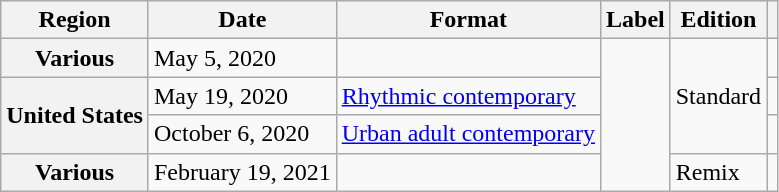<table class="wikitable plainrowheaders">
<tr>
<th scope="col">Region</th>
<th scope="col">Date</th>
<th scope="col">Format</th>
<th scope="col">Label</th>
<th scope="col">Edition</th>
<th scope="col"></th>
</tr>
<tr>
<th scope="row">Various</th>
<td>May 5, 2020</td>
<td></td>
<td rowspan="4"></td>
<td rowspan="3">Standard</td>
<td></td>
</tr>
<tr>
<th scope="row" rowspan="2">United States</th>
<td>May 19, 2020</td>
<td><a href='#'>Rhythmic contemporary</a></td>
<td></td>
</tr>
<tr>
<td>October 6, 2020</td>
<td><a href='#'>Urban adult contemporary</a></td>
<td></td>
</tr>
<tr>
<th scope="row">Various</th>
<td>February 19, 2021</td>
<td></td>
<td>Remix</td>
<td></td>
</tr>
</table>
